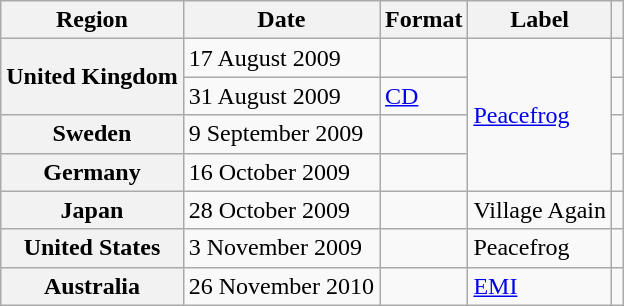<table class="wikitable plainrowheaders">
<tr>
<th scope="col">Region</th>
<th scope="col">Date</th>
<th scope="col">Format</th>
<th scope="col">Label</th>
<th scope="col"></th>
</tr>
<tr>
<th scope="row" rowspan="2">United Kingdom</th>
<td>17 August 2009</td>
<td></td>
<td rowspan="4"><a href='#'>Peacefrog</a></td>
<td align="center"></td>
</tr>
<tr>
<td>31 August 2009</td>
<td><a href='#'>CD</a></td>
<td align="center"></td>
</tr>
<tr>
<th scope="row">Sweden</th>
<td>9 September 2009</td>
<td></td>
<td align="center"></td>
</tr>
<tr>
<th scope="row">Germany</th>
<td>16 October 2009</td>
<td></td>
<td align="center"></td>
</tr>
<tr>
<th scope="row">Japan</th>
<td>28 October 2009</td>
<td></td>
<td>Village Again</td>
<td align="center"></td>
</tr>
<tr>
<th scope="row">United States</th>
<td>3 November 2009</td>
<td></td>
<td>Peacefrog</td>
<td align="center"></td>
</tr>
<tr>
<th scope="row">Australia</th>
<td>26 November 2010</td>
<td></td>
<td><a href='#'>EMI</a></td>
<td align="center"></td>
</tr>
</table>
